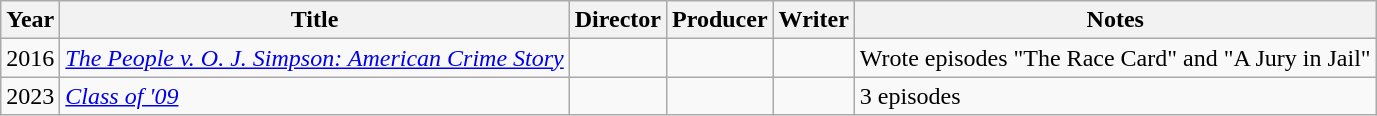<table class="wikitable">
<tr>
<th>Year</th>
<th>Title</th>
<th>Director</th>
<th>Producer</th>
<th>Writer</th>
<th>Notes</th>
</tr>
<tr>
<td>2016</td>
<td><em><a href='#'>The People v. O. J. Simpson: American Crime Story</a></em></td>
<td></td>
<td></td>
<td></td>
<td>Wrote episodes "The Race Card" and "A Jury in Jail"</td>
</tr>
<tr>
<td>2023</td>
<td><em><a href='#'>Class of '09</a></em></td>
<td></td>
<td></td>
<td></td>
<td>3 episodes</td>
</tr>
</table>
